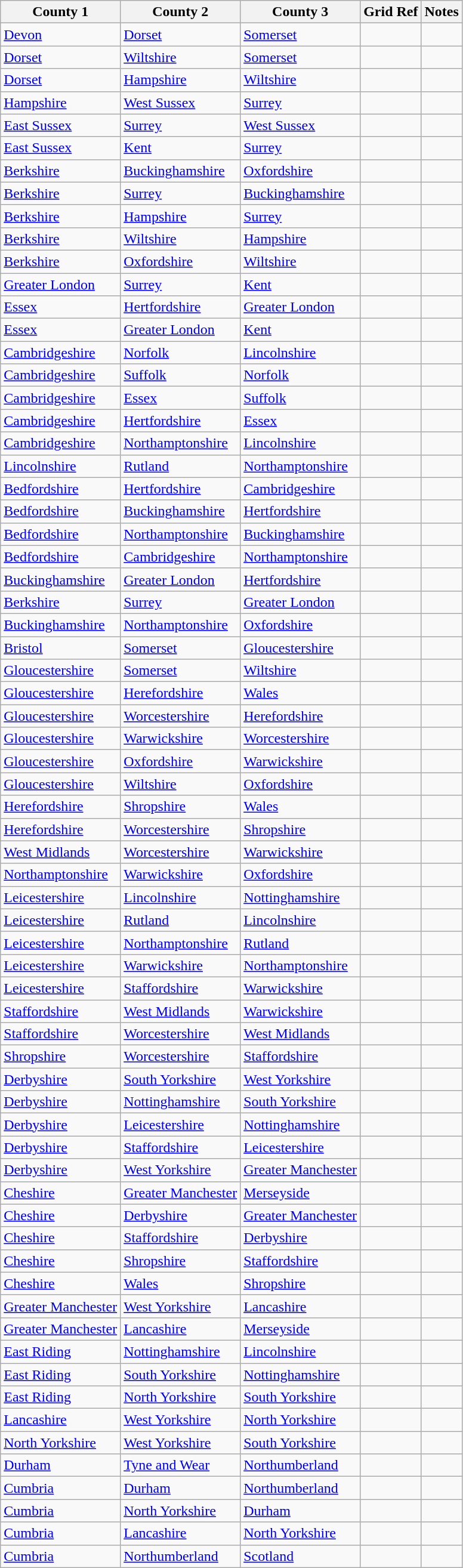<table class="sortable wikitable vatop" style=" margin-right:2em;">
<tr>
<th>County 1</th>
<th>County 2</th>
<th>County 3</th>
<th>Grid Ref</th>
<th>Notes</th>
</tr>
<tr>
<td><a href='#'>Devon</a></td>
<td><a href='#'>Dorset</a></td>
<td><a href='#'>Somerset</a></td>
<td></td>
<td></td>
</tr>
<tr>
<td><a href='#'>Dorset</a></td>
<td><a href='#'>Wiltshire</a></td>
<td><a href='#'>Somerset</a></td>
<td></td>
<td></td>
</tr>
<tr>
<td><a href='#'>Dorset</a></td>
<td><a href='#'>Hampshire</a></td>
<td><a href='#'>Wiltshire</a></td>
<td></td>
<td></td>
</tr>
<tr>
<td><a href='#'>Hampshire</a></td>
<td><a href='#'>West Sussex</a></td>
<td><a href='#'>Surrey</a></td>
<td></td>
<td></td>
</tr>
<tr>
<td><a href='#'>East Sussex</a></td>
<td><a href='#'>Surrey</a></td>
<td><a href='#'>West Sussex</a></td>
<td></td>
<td></td>
</tr>
<tr>
<td><a href='#'>East Sussex</a></td>
<td><a href='#'>Kent</a></td>
<td><a href='#'>Surrey</a></td>
<td></td>
<td></td>
</tr>
<tr>
<td><a href='#'>Berkshire</a></td>
<td><a href='#'>Buckinghamshire</a></td>
<td><a href='#'>Oxfordshire</a></td>
<td></td>
<td></td>
</tr>
<tr>
<td><a href='#'>Berkshire</a></td>
<td><a href='#'>Surrey</a></td>
<td><a href='#'>Buckinghamshire</a></td>
<td></td>
<td></td>
</tr>
<tr>
<td><a href='#'>Berkshire</a></td>
<td><a href='#'>Hampshire</a></td>
<td><a href='#'>Surrey</a></td>
<td></td>
<td></td>
</tr>
<tr>
<td><a href='#'>Berkshire</a></td>
<td><a href='#'>Wiltshire</a></td>
<td><a href='#'>Hampshire</a></td>
<td></td>
<td></td>
</tr>
<tr>
<td><a href='#'>Berkshire</a></td>
<td><a href='#'>Oxfordshire</a></td>
<td><a href='#'>Wiltshire</a></td>
<td></td>
<td></td>
</tr>
<tr>
<td><a href='#'>Greater London</a></td>
<td><a href='#'>Surrey</a></td>
<td><a href='#'>Kent</a></td>
<td></td>
<td></td>
</tr>
<tr>
<td><a href='#'>Essex</a></td>
<td><a href='#'>Hertfordshire</a></td>
<td><a href='#'>Greater London</a></td>
<td></td>
<td></td>
</tr>
<tr>
<td><a href='#'>Essex</a></td>
<td><a href='#'>Greater London</a></td>
<td><a href='#'>Kent</a></td>
<td></td>
<td></td>
</tr>
<tr>
<td><a href='#'>Cambridgeshire</a></td>
<td><a href='#'>Norfolk</a></td>
<td><a href='#'>Lincolnshire</a></td>
<td></td>
<td></td>
</tr>
<tr>
<td><a href='#'>Cambridgeshire</a></td>
<td><a href='#'>Suffolk</a></td>
<td><a href='#'>Norfolk</a></td>
<td></td>
<td></td>
</tr>
<tr>
<td><a href='#'>Cambridgeshire</a></td>
<td><a href='#'>Essex</a></td>
<td><a href='#'>Suffolk</a></td>
<td></td>
<td></td>
</tr>
<tr>
<td><a href='#'>Cambridgeshire</a></td>
<td><a href='#'>Hertfordshire</a></td>
<td><a href='#'>Essex</a></td>
<td></td>
<td></td>
</tr>
<tr>
<td><a href='#'>Cambridgeshire</a></td>
<td><a href='#'>Northamptonshire</a></td>
<td><a href='#'>Lincolnshire</a></td>
<td></td>
<td></td>
</tr>
<tr>
<td><a href='#'>Lincolnshire</a></td>
<td><a href='#'>Rutland</a></td>
<td><a href='#'>Northamptonshire</a></td>
<td></td>
<td></td>
</tr>
<tr>
<td><a href='#'>Bedfordshire</a></td>
<td><a href='#'>Hertfordshire</a></td>
<td><a href='#'>Cambridgeshire</a></td>
<td></td>
<td></td>
</tr>
<tr>
<td><a href='#'>Bedfordshire</a></td>
<td><a href='#'>Buckinghamshire</a></td>
<td><a href='#'>Hertfordshire</a></td>
<td></td>
<td></td>
</tr>
<tr>
<td><a href='#'>Bedfordshire</a></td>
<td><a href='#'>Northamptonshire</a></td>
<td><a href='#'>Buckinghamshire</a></td>
<td></td>
<td></td>
</tr>
<tr>
<td><a href='#'>Bedfordshire</a></td>
<td><a href='#'>Cambridgeshire</a></td>
<td><a href='#'>Northamptonshire</a></td>
<td></td>
<td></td>
</tr>
<tr>
<td><a href='#'>Buckinghamshire</a></td>
<td><a href='#'>Greater London</a></td>
<td><a href='#'>Hertfordshire</a></td>
<td></td>
<td></td>
</tr>
<tr>
<td><a href='#'>Berkshire</a></td>
<td><a href='#'>Surrey</a></td>
<td><a href='#'>Greater London</a></td>
<td></td>
<td></td>
</tr>
<tr>
<td><a href='#'>Buckinghamshire</a></td>
<td><a href='#'>Northamptonshire</a></td>
<td><a href='#'>Oxfordshire</a></td>
<td></td>
<td></td>
</tr>
<tr>
<td><a href='#'>Bristol</a></td>
<td><a href='#'>Somerset</a></td>
<td><a href='#'>Gloucestershire</a></td>
<td></td>
<td></td>
</tr>
<tr>
<td><a href='#'>Gloucestershire</a></td>
<td><a href='#'>Somerset</a></td>
<td><a href='#'>Wiltshire</a></td>
<td></td>
<td></td>
</tr>
<tr>
<td><a href='#'>Gloucestershire</a></td>
<td><a href='#'>Herefordshire</a></td>
<td><a href='#'>Wales</a></td>
<td></td>
<td></td>
</tr>
<tr>
<td><a href='#'>Gloucestershire</a></td>
<td><a href='#'>Worcestershire</a></td>
<td><a href='#'>Herefordshire</a></td>
<td></td>
<td></td>
</tr>
<tr>
<td><a href='#'>Gloucestershire</a></td>
<td><a href='#'>Warwickshire</a></td>
<td><a href='#'>Worcestershire</a></td>
<td></td>
<td></td>
</tr>
<tr>
<td><a href='#'>Gloucestershire</a></td>
<td><a href='#'>Oxfordshire</a></td>
<td><a href='#'>Warwickshire</a></td>
<td></td>
<td></td>
</tr>
<tr>
<td><a href='#'>Gloucestershire</a></td>
<td><a href='#'>Wiltshire</a></td>
<td><a href='#'>Oxfordshire</a></td>
<td></td>
<td></td>
</tr>
<tr>
<td><a href='#'>Herefordshire</a></td>
<td><a href='#'>Shropshire</a></td>
<td><a href='#'>Wales</a></td>
<td></td>
<td></td>
</tr>
<tr>
<td><a href='#'>Herefordshire</a></td>
<td><a href='#'>Worcestershire</a></td>
<td><a href='#'>Shropshire</a></td>
<td></td>
<td></td>
</tr>
<tr>
<td><a href='#'>West Midlands</a></td>
<td><a href='#'>Worcestershire</a></td>
<td><a href='#'>Warwickshire</a></td>
<td></td>
<td></td>
</tr>
<tr>
<td><a href='#'>Northamptonshire</a></td>
<td><a href='#'>Warwickshire</a></td>
<td><a href='#'>Oxfordshire</a></td>
<td></td>
<td></td>
</tr>
<tr>
<td><a href='#'>Leicestershire</a></td>
<td><a href='#'>Lincolnshire</a></td>
<td><a href='#'>Nottinghamshire</a></td>
<td></td>
<td></td>
</tr>
<tr>
<td><a href='#'>Leicestershire</a></td>
<td><a href='#'>Rutland</a></td>
<td><a href='#'>Lincolnshire</a></td>
<td></td>
<td></td>
</tr>
<tr>
<td><a href='#'>Leicestershire</a></td>
<td><a href='#'>Northamptonshire</a></td>
<td><a href='#'>Rutland</a></td>
<td></td>
<td></td>
</tr>
<tr>
<td><a href='#'>Leicestershire</a></td>
<td><a href='#'>Warwickshire</a></td>
<td><a href='#'>Northamptonshire</a></td>
<td></td>
<td></td>
</tr>
<tr>
<td><a href='#'>Leicestershire</a></td>
<td><a href='#'>Staffordshire</a></td>
<td><a href='#'>Warwickshire</a></td>
<td></td>
<td></td>
</tr>
<tr>
<td><a href='#'>Staffordshire</a></td>
<td><a href='#'>West Midlands</a></td>
<td><a href='#'>Warwickshire</a></td>
<td></td>
<td></td>
</tr>
<tr>
<td><a href='#'>Staffordshire</a></td>
<td><a href='#'>Worcestershire</a></td>
<td><a href='#'>West Midlands</a></td>
<td></td>
<td></td>
</tr>
<tr>
<td><a href='#'>Shropshire</a></td>
<td><a href='#'>Worcestershire</a></td>
<td><a href='#'>Staffordshire</a></td>
<td></td>
<td></td>
</tr>
<tr>
<td><a href='#'>Derbyshire</a></td>
<td><a href='#'>South Yorkshire</a></td>
<td><a href='#'>West Yorkshire</a></td>
<td></td>
<td></td>
</tr>
<tr>
<td><a href='#'>Derbyshire</a></td>
<td><a href='#'>Nottinghamshire</a></td>
<td><a href='#'>South Yorkshire</a></td>
<td></td>
<td></td>
</tr>
<tr>
<td><a href='#'>Derbyshire</a></td>
<td><a href='#'>Leicestershire</a></td>
<td><a href='#'>Nottinghamshire</a></td>
<td></td>
<td></td>
</tr>
<tr>
<td><a href='#'>Derbyshire</a></td>
<td><a href='#'>Staffordshire</a></td>
<td><a href='#'>Leicestershire</a></td>
<td></td>
<td></td>
</tr>
<tr>
<td><a href='#'>Derbyshire</a></td>
<td><a href='#'>West Yorkshire</a></td>
<td><a href='#'>Greater Manchester</a></td>
<td></td>
<td></td>
</tr>
<tr>
<td><a href='#'>Cheshire</a></td>
<td><a href='#'>Greater Manchester</a></td>
<td><a href='#'>Merseyside</a></td>
<td></td>
<td></td>
</tr>
<tr>
<td><a href='#'>Cheshire</a></td>
<td><a href='#'>Derbyshire</a></td>
<td><a href='#'>Greater Manchester</a></td>
<td></td>
<td></td>
</tr>
<tr>
<td><a href='#'>Cheshire</a></td>
<td><a href='#'>Staffordshire</a></td>
<td><a href='#'>Derbyshire</a></td>
<td></td>
<td></td>
</tr>
<tr>
<td><a href='#'>Cheshire</a></td>
<td><a href='#'>Shropshire</a></td>
<td><a href='#'>Staffordshire</a></td>
<td></td>
<td></td>
</tr>
<tr>
<td><a href='#'>Cheshire</a></td>
<td><a href='#'>Wales</a></td>
<td><a href='#'>Shropshire</a></td>
<td></td>
<td></td>
</tr>
<tr>
<td><a href='#'>Greater Manchester</a></td>
<td><a href='#'>West Yorkshire</a></td>
<td><a href='#'>Lancashire</a></td>
<td></td>
<td></td>
</tr>
<tr>
<td><a href='#'>Greater Manchester</a></td>
<td><a href='#'>Lancashire</a></td>
<td><a href='#'>Merseyside</a></td>
<td></td>
<td></td>
</tr>
<tr>
<td><a href='#'>East Riding</a></td>
<td><a href='#'>Nottinghamshire</a></td>
<td><a href='#'>Lincolnshire</a></td>
<td></td>
<td></td>
</tr>
<tr>
<td><a href='#'>East Riding</a></td>
<td><a href='#'>South Yorkshire</a></td>
<td><a href='#'>Nottinghamshire</a></td>
<td></td>
<td></td>
</tr>
<tr>
<td><a href='#'>East Riding</a></td>
<td><a href='#'>North Yorkshire</a></td>
<td><a href='#'>South Yorkshire</a></td>
<td></td>
<td></td>
</tr>
<tr>
<td><a href='#'>Lancashire</a></td>
<td><a href='#'>West Yorkshire</a></td>
<td><a href='#'>North Yorkshire</a></td>
<td></td>
<td></td>
</tr>
<tr>
<td><a href='#'>North Yorkshire</a></td>
<td><a href='#'>West Yorkshire</a></td>
<td><a href='#'>South Yorkshire</a></td>
<td></td>
<td></td>
</tr>
<tr>
<td><a href='#'>Durham</a></td>
<td><a href='#'>Tyne and Wear</a></td>
<td><a href='#'>Northumberland</a></td>
<td></td>
<td></td>
</tr>
<tr>
<td><a href='#'>Cumbria</a></td>
<td><a href='#'>Durham</a></td>
<td><a href='#'>Northumberland</a></td>
<td></td>
<td></td>
</tr>
<tr>
<td><a href='#'>Cumbria</a></td>
<td><a href='#'>North Yorkshire</a></td>
<td><a href='#'>Durham</a></td>
<td></td>
<td></td>
</tr>
<tr>
<td><a href='#'>Cumbria</a></td>
<td><a href='#'>Lancashire</a></td>
<td><a href='#'>North Yorkshire</a></td>
<td></td>
<td></td>
</tr>
<tr>
<td><a href='#'>Cumbria</a></td>
<td><a href='#'>Northumberland</a></td>
<td><a href='#'>Scotland</a></td>
<td></td>
<td></td>
</tr>
</table>
